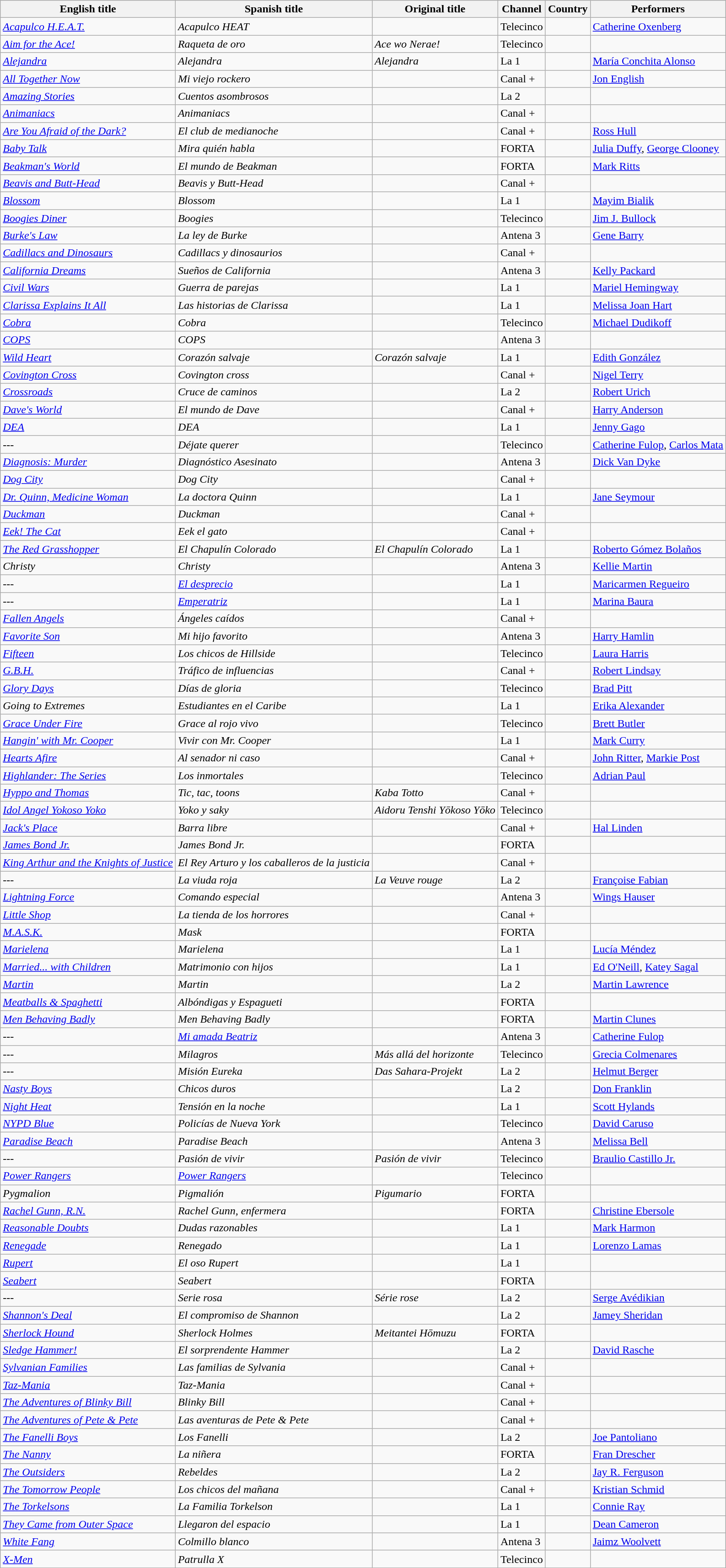<table class="wikitable sortable">
<tr bgcolor="#ececec" valign=top>
<th>English title</th>
<th>Spanish title</th>
<th>Original title</th>
<th>Channel</th>
<th>Country</th>
<th>Performers</th>
</tr>
<tr>
<td><em> <a href='#'>Acapulco H.E.A.T.</a> </em></td>
<td><em>Acapulco HEAT </em></td>
<td></td>
<td>Telecinco</td>
<td></td>
<td><a href='#'>Catherine Oxenberg</a></td>
</tr>
<tr>
<td><em> <a href='#'>Aim for the Ace!</a> </em></td>
<td><em>Raqueta de oro</em></td>
<td><em>Ace wo Nerae!</em></td>
<td>Telecinco</td>
<td></td>
<td></td>
</tr>
<tr>
<td><em> <a href='#'>Alejandra</a> </em></td>
<td><em>Alejandra</em></td>
<td><em>Alejandra</em></td>
<td>La 1</td>
<td></td>
<td><a href='#'>María Conchita Alonso</a></td>
</tr>
<tr>
<td><em> <a href='#'>All Together Now</a> </em></td>
<td><em>Mi viejo rockero</em></td>
<td></td>
<td>Canal +</td>
<td></td>
<td><a href='#'>Jon English</a></td>
</tr>
<tr>
<td><em> <a href='#'>Amazing Stories</a> </em></td>
<td><em>Cuentos asombrosos</em></td>
<td></td>
<td>La 2</td>
<td></td>
<td></td>
</tr>
<tr>
<td><em> <a href='#'>Animaniacs</a> </em></td>
<td><em>Animaniacs</em></td>
<td></td>
<td>Canal +</td>
<td></td>
<td></td>
</tr>
<tr>
<td><em> <a href='#'>Are You Afraid of the Dark?</a> </em></td>
<td><em>El club de medianoche</em></td>
<td></td>
<td>Canal +</td>
<td> </td>
<td><a href='#'>Ross Hull</a></td>
</tr>
<tr>
<td><em> <a href='#'>Baby Talk</a> </em></td>
<td><em>Mira quién habla</em></td>
<td></td>
<td>FORTA</td>
<td></td>
<td><a href='#'>Julia Duffy</a>, <a href='#'>George Clooney</a></td>
</tr>
<tr>
<td><em> <a href='#'>Beakman's World</a> </em></td>
<td><em>El mundo de Beakman</em></td>
<td></td>
<td>FORTA</td>
<td></td>
<td><a href='#'>Mark Ritts</a></td>
</tr>
<tr>
<td><em> <a href='#'>Beavis and Butt-Head</a> </em></td>
<td><em>Beavis y Butt-Head</em></td>
<td></td>
<td>Canal +</td>
<td></td>
<td></td>
</tr>
<tr>
<td><em> <a href='#'>Blossom</a> </em></td>
<td><em>Blossom</em></td>
<td></td>
<td>La 1</td>
<td></td>
<td><a href='#'>Mayim Bialik</a></td>
</tr>
<tr>
<td><em> <a href='#'>Boogies Diner</a> </em></td>
<td><em>Boogies</em></td>
<td></td>
<td>Telecinco</td>
<td></td>
<td><a href='#'>Jim J. Bullock</a></td>
</tr>
<tr>
<td><em> <a href='#'>Burke's Law</a> </em></td>
<td><em>La ley de Burke</em></td>
<td></td>
<td>Antena 3</td>
<td></td>
<td><a href='#'>Gene Barry</a></td>
</tr>
<tr>
<td><em> <a href='#'>Cadillacs and Dinosaurs</a> </em></td>
<td><em>Cadillacs y dinosaurios</em></td>
<td></td>
<td>Canal +</td>
<td></td>
<td></td>
</tr>
<tr>
<td><em> <a href='#'>California Dreams</a> </em></td>
<td><em>Sueños de California</em></td>
<td></td>
<td>Antena 3</td>
<td></td>
<td><a href='#'>Kelly Packard</a></td>
</tr>
<tr>
<td><em> <a href='#'>Civil Wars</a> </em></td>
<td><em>Guerra de parejas</em></td>
<td></td>
<td>La 1</td>
<td></td>
<td><a href='#'>Mariel Hemingway</a></td>
</tr>
<tr>
<td><em> <a href='#'>Clarissa Explains It All</a> </em></td>
<td><em>Las historias de Clarissa</em></td>
<td></td>
<td>La 1</td>
<td></td>
<td><a href='#'>Melissa Joan Hart</a></td>
</tr>
<tr>
<td><em> <a href='#'>Cobra</a> </em></td>
<td><em>Cobra</em></td>
<td></td>
<td>Telecinco</td>
<td></td>
<td><a href='#'>Michael Dudikoff</a></td>
</tr>
<tr>
<td><em> <a href='#'>COPS</a> </em></td>
<td><em>COPS</em></td>
<td></td>
<td>Antena 3</td>
<td> </td>
<td></td>
</tr>
<tr>
<td><em> <a href='#'>Wild Heart</a> </em></td>
<td><em>Corazón salvaje</em></td>
<td><em>Corazón salvaje</em></td>
<td>La 1</td>
<td></td>
<td><a href='#'>Edith González</a></td>
</tr>
<tr>
<td><em> <a href='#'>Covington Cross</a> </em></td>
<td><em>Covington cross</em></td>
<td></td>
<td>Canal +</td>
<td></td>
<td><a href='#'>Nigel Terry</a></td>
</tr>
<tr>
<td><em> <a href='#'>Crossroads</a> </em></td>
<td><em>Cruce de caminos</em></td>
<td></td>
<td>La 2</td>
<td></td>
<td><a href='#'>Robert Urich</a></td>
</tr>
<tr>
<td><em> <a href='#'>Dave's World</a> </em></td>
<td><em>El mundo de Dave </em></td>
<td></td>
<td>Canal +</td>
<td></td>
<td><a href='#'>Harry Anderson</a></td>
</tr>
<tr>
<td><em> <a href='#'>DEA</a> </em></td>
<td><em>DEA</em></td>
<td></td>
<td>La 1</td>
<td></td>
<td><a href='#'>Jenny Gago</a></td>
</tr>
<tr>
<td>---</td>
<td><em>Déjate querer</em></td>
<td></td>
<td>Telecinco</td>
<td></td>
<td><a href='#'>Catherine Fulop</a>, <a href='#'>Carlos Mata</a></td>
</tr>
<tr>
<td><em> <a href='#'>Diagnosis: Murder</a> </em></td>
<td><em>Diagnóstico Asesinato</em></td>
<td></td>
<td>Antena 3</td>
<td></td>
<td><a href='#'>Dick Van Dyke</a></td>
</tr>
<tr>
<td><em> <a href='#'>Dog City</a> </em></td>
<td><em>Dog City</em></td>
<td></td>
<td>Canal +</td>
<td> </td>
<td></td>
</tr>
<tr>
<td><em> <a href='#'>Dr. Quinn, Medicine Woman</a> </em></td>
<td><em>La doctora Quinn</em></td>
<td></td>
<td>La 1</td>
<td></td>
<td><a href='#'>Jane Seymour</a></td>
</tr>
<tr>
<td><em> <a href='#'>Duckman</a> </em></td>
<td><em>Duckman</em></td>
<td></td>
<td>Canal +</td>
<td></td>
<td></td>
</tr>
<tr>
<td><em> <a href='#'>Eek! The Cat</a> </em></td>
<td><em>Eek el gato</em></td>
<td></td>
<td>Canal +</td>
<td></td>
<td></td>
</tr>
<tr>
<td><em> <a href='#'>The Red Grasshopper</a> </em></td>
<td><em>El Chapulín Colorado</em></td>
<td><em>El Chapulín Colorado</em></td>
<td>La 1</td>
<td></td>
<td><a href='#'>Roberto Gómez Bolaños</a></td>
</tr>
<tr>
<td><em>Christy</em></td>
<td><em>Christy</em></td>
<td></td>
<td>Antena 3</td>
<td></td>
<td><a href='#'>Kellie Martin</a></td>
</tr>
<tr>
<td>---</td>
<td><em><a href='#'>El desprecio</a></em></td>
<td></td>
<td>La 1</td>
<td></td>
<td><a href='#'>Maricarmen Regueiro</a></td>
</tr>
<tr>
<td>---</td>
<td><em><a href='#'>Emperatriz</a></em></td>
<td></td>
<td>La 1</td>
<td></td>
<td><a href='#'>Marina Baura</a></td>
</tr>
<tr>
<td><em> <a href='#'>Fallen Angels</a> </em></td>
<td><em>Ángeles caídos</em></td>
<td></td>
<td>Canal +</td>
<td></td>
<td></td>
</tr>
<tr>
<td><em> <a href='#'>Favorite Son</a> </em></td>
<td><em>Mi hijo favorito</em></td>
<td></td>
<td>Antena 3</td>
<td></td>
<td><a href='#'>Harry Hamlin</a></td>
</tr>
<tr>
<td><em> <a href='#'>Fifteen</a> </em></td>
<td><em>Los chicos de Hillside </em></td>
<td></td>
<td>Telecinco</td>
<td></td>
<td><a href='#'>Laura Harris</a></td>
</tr>
<tr>
<td><em> <a href='#'>G.B.H.</a> </em></td>
<td><em>Tráfico de influencias</em></td>
<td></td>
<td>Canal +</td>
<td></td>
<td><a href='#'>Robert Lindsay</a></td>
</tr>
<tr>
<td><em> <a href='#'>Glory Days</a> </em></td>
<td><em>Días de gloria</em></td>
<td></td>
<td>Telecinco</td>
<td></td>
<td><a href='#'>Brad Pitt</a></td>
</tr>
<tr>
<td><em> Going to Extremes</em></td>
<td><em>Estudiantes en el Caribe</em></td>
<td></td>
<td>La 1</td>
<td></td>
<td><a href='#'>Erika Alexander</a></td>
</tr>
<tr>
<td><em> <a href='#'>Grace Under Fire</a> </em></td>
<td><em>Grace al rojo vivo </em></td>
<td></td>
<td>Telecinco</td>
<td></td>
<td><a href='#'>Brett Butler</a></td>
</tr>
<tr>
<td><em> <a href='#'>Hangin' with Mr. Cooper</a> </em></td>
<td><em>Vivir con Mr. Cooper</em></td>
<td></td>
<td>La 1</td>
<td></td>
<td><a href='#'>Mark Curry</a></td>
</tr>
<tr>
<td><em> <a href='#'>Hearts Afire</a> </em></td>
<td><em>Al senador ni caso</em></td>
<td></td>
<td>Canal +</td>
<td></td>
<td><a href='#'>John Ritter</a>, <a href='#'>Markie Post</a></td>
</tr>
<tr>
<td><em> <a href='#'>Highlander: The Series</a> </em></td>
<td><em>Los inmortales</em></td>
<td></td>
<td>Telecinco</td>
<td></td>
<td><a href='#'>Adrian Paul</a></td>
</tr>
<tr>
<td><em> <a href='#'>Hyppo and Thomas</a> </em></td>
<td><em>Tic, tac, toons</em></td>
<td><em>Kaba Totto</em></td>
<td>Canal +</td>
<td></td>
<td></td>
</tr>
<tr>
<td><em> <a href='#'>Idol Angel Yokoso Yoko</a> </em></td>
<td><em>Yoko y saky</em></td>
<td><em>Aidoru Tenshi Yōkoso Yōko</em></td>
<td>Telecinco</td>
<td></td>
<td></td>
</tr>
<tr>
<td><em> <a href='#'>Jack's Place</a> </em></td>
<td><em>Barra libre</em></td>
<td></td>
<td>Canal +</td>
<td></td>
<td><a href='#'>Hal Linden</a></td>
</tr>
<tr>
<td><em> <a href='#'>James Bond Jr.</a> </em></td>
<td><em>James Bond Jr.</em></td>
<td></td>
<td>FORTA</td>
<td></td>
<td></td>
</tr>
<tr>
<td><em> <a href='#'>King Arthur and the Knights of Justice</a> </em></td>
<td><em>El Rey Arturo y los caballeros de la justicia</em></td>
<td></td>
<td>Canal +</td>
<td></td>
<td></td>
</tr>
<tr>
<td>---</td>
<td><em>La viuda roja</em></td>
<td><em>La Veuve rouge</em></td>
<td>La 2</td>
<td></td>
<td><a href='#'>Françoise Fabian</a></td>
</tr>
<tr>
<td><em> <a href='#'>Lightning Force</a> </em></td>
<td><em>Comando especial</em></td>
<td></td>
<td>Antena 3</td>
<td></td>
<td><a href='#'>Wings Hauser</a></td>
</tr>
<tr>
<td><em> <a href='#'>Little Shop</a> </em></td>
<td><em>La tienda de los horrores</em></td>
<td></td>
<td>Canal +</td>
<td></td>
<td></td>
</tr>
<tr>
<td><em> <a href='#'>M.A.S.K.</a> </em></td>
<td><em>Mask</em></td>
<td></td>
<td>FORTA</td>
<td> </td>
<td></td>
</tr>
<tr>
<td><em> <a href='#'>Marielena</a> </em></td>
<td><em>Marielena</em></td>
<td></td>
<td>La 1</td>
<td></td>
<td><a href='#'>Lucía Méndez</a></td>
</tr>
<tr>
<td><em> <a href='#'>Married... with Children</a> </em></td>
<td><em>Matrimonio con hijos</em></td>
<td></td>
<td>La 1</td>
<td></td>
<td><a href='#'>Ed O'Neill</a>, <a href='#'>Katey Sagal</a></td>
</tr>
<tr>
<td><em> <a href='#'>Martin</a> </em></td>
<td><em>Martin</em></td>
<td></td>
<td>La 2</td>
<td></td>
<td><a href='#'>Martin Lawrence</a></td>
</tr>
<tr>
<td><em> <a href='#'>Meatballs & Spaghetti</a> </em></td>
<td><em>Albóndigas y Espagueti</em></td>
<td></td>
<td>FORTA</td>
<td></td>
<td></td>
</tr>
<tr>
<td><em> <a href='#'>Men Behaving Badly</a> </em></td>
<td><em>Men Behaving Badly</em></td>
<td></td>
<td>FORTA</td>
<td></td>
<td><a href='#'>Martin Clunes</a></td>
</tr>
<tr>
<td>---</td>
<td><em><a href='#'>Mi amada Beatriz</a></em></td>
<td></td>
<td>Antena 3</td>
<td></td>
<td><a href='#'>Catherine Fulop</a></td>
</tr>
<tr>
<td>---</td>
<td><em>Milagros</em></td>
<td><em>Más allá del horizonte</em></td>
<td>Telecinco</td>
<td></td>
<td><a href='#'>Grecia Colmenares</a></td>
</tr>
<tr>
<td>---</td>
<td><em>Misión Eureka</em></td>
<td><em>Das Sahara-Projekt</em></td>
<td>La 2</td>
<td></td>
<td><a href='#'>Helmut Berger</a></td>
</tr>
<tr>
<td><em> <a href='#'>Nasty Boys</a> </em></td>
<td><em>Chicos duros</em></td>
<td></td>
<td>La 2</td>
<td></td>
<td><a href='#'>Don Franklin</a></td>
</tr>
<tr>
<td><em> <a href='#'>Night Heat</a> </em></td>
<td><em>Tensión en la noche</em></td>
<td></td>
<td>La 1</td>
<td></td>
<td><a href='#'>Scott Hylands</a></td>
</tr>
<tr>
<td><em> <a href='#'>NYPD Blue</a> </em></td>
<td><em>Policías de Nueva York </em></td>
<td></td>
<td>Telecinco</td>
<td></td>
<td><a href='#'>David Caruso</a></td>
</tr>
<tr>
<td><em> <a href='#'>Paradise Beach</a> </em></td>
<td><em>Paradise Beach</em></td>
<td></td>
<td>Antena 3</td>
<td></td>
<td><a href='#'>Melissa Bell</a></td>
</tr>
<tr>
<td>---</td>
<td><em>Pasión de vivir</em></td>
<td><em>Pasión de vivir</em></td>
<td>Telecinco</td>
<td></td>
<td><a href='#'>Braulio Castillo Jr.</a></td>
</tr>
<tr>
<td><em> <a href='#'>Power Rangers</a> </em></td>
<td><em><a href='#'>Power Rangers</a></em></td>
<td></td>
<td>Telecinco</td>
<td></td>
<td></td>
</tr>
<tr>
<td><em>Pygmalion</em></td>
<td><em>Pigmalión</em></td>
<td><em>Pigumario</em></td>
<td>FORTA</td>
<td></td>
<td></td>
</tr>
<tr>
<td><em> <a href='#'>Rachel Gunn, R.N.</a> </em></td>
<td><em>Rachel Gunn, enfermera</em></td>
<td></td>
<td>FORTA</td>
<td></td>
<td><a href='#'>Christine Ebersole</a></td>
</tr>
<tr>
<td><em> <a href='#'>Reasonable Doubts</a> </em></td>
<td><em>Dudas razonables</em></td>
<td></td>
<td>La 1</td>
<td></td>
<td><a href='#'>Mark Harmon</a></td>
</tr>
<tr>
<td><em> <a href='#'>Renegade</a> </em></td>
<td><em>Renegado</em></td>
<td></td>
<td>La 1</td>
<td></td>
<td><a href='#'>Lorenzo Lamas</a></td>
</tr>
<tr>
<td><em> <a href='#'>Rupert</a> </em></td>
<td><em>El oso Rupert</em></td>
<td></td>
<td>La 1</td>
<td></td>
<td></td>
</tr>
<tr>
<td><em> <a href='#'>Seabert</a> </em></td>
<td><em>Seabert</em></td>
<td></td>
<td>FORTA</td>
<td></td>
<td></td>
</tr>
<tr>
<td>---</td>
<td><em>Serie rosa</em></td>
<td><em>Série rose</em></td>
<td>La 2</td>
<td></td>
<td><a href='#'>Serge Avédikian</a></td>
</tr>
<tr>
<td><em> <a href='#'>Shannon's Deal</a> </em></td>
<td><em>El compromiso de Shannon</em></td>
<td></td>
<td>La 2</td>
<td></td>
<td><a href='#'>Jamey Sheridan</a></td>
</tr>
<tr>
<td><em> <a href='#'>Sherlock Hound</a> </em></td>
<td><em>Sherlock Holmes</em></td>
<td><em>Meitantei Hōmuzu</em></td>
<td>FORTA</td>
<td></td>
<td></td>
</tr>
<tr>
<td><em> <a href='#'>Sledge Hammer!</a> </em></td>
<td><em>El sorprendente Hammer</em></td>
<td></td>
<td>La 2</td>
<td></td>
<td><a href='#'>David Rasche</a></td>
</tr>
<tr>
<td><em> <a href='#'>Sylvanian Families</a> </em></td>
<td><em>Las familias de Sylvania</em></td>
<td></td>
<td>Canal +</td>
<td></td>
<td></td>
</tr>
<tr>
<td><em> <a href='#'>Taz-Mania</a> </em></td>
<td><em>Taz-Mania</em></td>
<td></td>
<td>Canal +</td>
<td></td>
<td></td>
</tr>
<tr>
<td><em> <a href='#'>The Adventures of Blinky Bill</a> </em></td>
<td><em>Blinky Bill</em></td>
<td></td>
<td>Canal +</td>
<td></td>
<td></td>
</tr>
<tr>
<td><em> <a href='#'>The Adventures of Pete & Pete</a> </em></td>
<td><em>Las aventuras de Pete & Pete</em></td>
<td></td>
<td>Canal +</td>
<td></td>
<td></td>
</tr>
<tr>
<td><em> <a href='#'>The Fanelli Boys</a> </em></td>
<td><em>Los Fanelli</em></td>
<td></td>
<td>La 2</td>
<td></td>
<td><a href='#'>Joe Pantoliano</a></td>
</tr>
<tr>
<td><em> <a href='#'>The Nanny</a> </em></td>
<td><em>La niñera </em></td>
<td></td>
<td>FORTA</td>
<td></td>
<td><a href='#'>Fran Drescher</a></td>
</tr>
<tr>
<td><em> <a href='#'>The Outsiders</a> </em></td>
<td><em>Rebeldes</em></td>
<td></td>
<td>La 2</td>
<td></td>
<td><a href='#'>Jay R. Ferguson</a></td>
</tr>
<tr>
<td><em> <a href='#'>The Tomorrow People</a> </em></td>
<td><em>Los chicos del mañana</em></td>
<td></td>
<td>Canal +</td>
<td></td>
<td><a href='#'>Kristian Schmid</a></td>
</tr>
<tr>
<td><em> <a href='#'>The Torkelsons</a> </em></td>
<td><em>La Familia Torkelson</em></td>
<td></td>
<td>La 1</td>
<td></td>
<td><a href='#'>Connie Ray</a></td>
</tr>
<tr>
<td><em> <a href='#'>They Came from Outer Space</a> </em></td>
<td><em>Llegaron del espacio</em></td>
<td></td>
<td>La 1</td>
<td></td>
<td><a href='#'>Dean Cameron</a></td>
</tr>
<tr>
<td><em> <a href='#'>White Fang</a> </em></td>
<td><em>Colmillo blanco</em></td>
<td></td>
<td>Antena 3</td>
<td> </td>
<td><a href='#'>Jaimz Woolvett</a></td>
</tr>
<tr>
<td><em> <a href='#'>X-Men</a> </em></td>
<td><em>Patrulla X</em></td>
<td></td>
<td>Telecinco</td>
<td> </td>
<td></td>
</tr>
</table>
